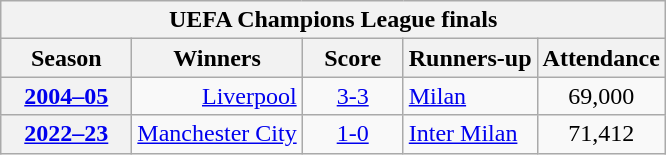<table class="wikitable" style="text-align:center">
<tr>
<th colspan="7">UEFA Champions League finals</th>
</tr>
<tr>
<th width="80">Season</th>
<th scope="col">Winners</th>
<th width="60">Score</th>
<th scope="col">Runners-up</th>
<th scope="col">Attendance</th>
</tr>
<tr>
<th scope="row"><a href='#'>2004–05</a></th>
<td align=right><a href='#'>Liverpool</a> </td>
<td><a href='#'>3-3</a></td>
<td align=left> <a href='#'>Milan</a></td>
<td>69,000</td>
</tr>
<tr>
<th scope="row"><a href='#'>2022–23</a></th>
<td align=right><a href='#'>Manchester City</a> </td>
<td><a href='#'>1-0</a></td>
<td align=left> <a href='#'>Inter Milan</a></td>
<td>71,412</td>
</tr>
</table>
